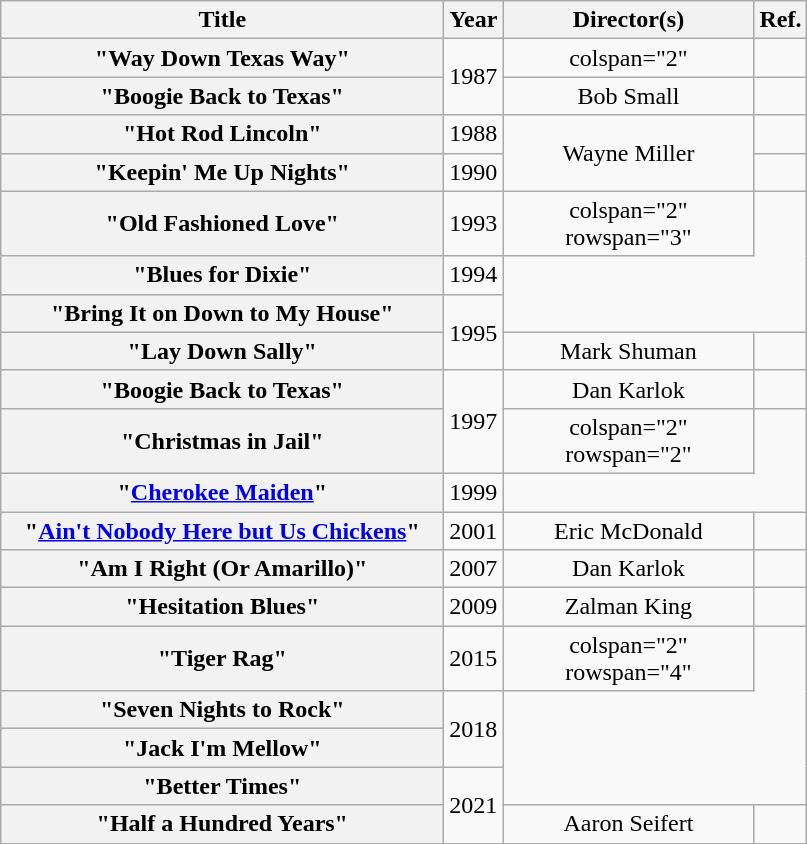<table class="wikitable plainrowheaders" style="text-align:center;">
<tr>
<th scope="col" style="width:18em;">Title</th>
<th scope="col">Year</th>
<th scope="col" style="width:10em;">Director(s)</th>
<th scope="col">Ref.</th>
</tr>
<tr>
<th scope="row">"Way Down Texas Way"</th>
<td rowspan="2">1987</td>
<td>colspan="2" </td>
</tr>
<tr>
<th scope="row">"Boogie Back to Texas"</th>
<td>Bob Small</td>
<td></td>
</tr>
<tr>
<th scope="row">"Hot Rod Lincoln"</th>
<td>1988</td>
<td rowspan="2">Wayne Miller</td>
<td></td>
</tr>
<tr>
<th scope="row">"Keepin' Me Up Nights"</th>
<td>1990</td>
<td></td>
</tr>
<tr>
<th scope="row">"Old Fashioned Love"<br></th>
<td>1993</td>
<td>colspan="2" rowspan="3" </td>
</tr>
<tr>
<th scope="row">"Blues for Dixie"<br></th>
<td>1994</td>
</tr>
<tr>
<th scope="row">"Bring It on Down to My House"</th>
<td rowspan="2">1995</td>
</tr>
<tr>
<th scope="row">"Lay Down Sally"</th>
<td>Mark Shuman</td>
<td></td>
</tr>
<tr>
<th scope="row">"Boogie Back to Texas" </th>
<td rowspan="2">1997</td>
<td>Dan Karlok</td>
<td></td>
</tr>
<tr>
<th scope="row">"Christmas in Jail"</th>
<td>colspan="2" rowspan="2" </td>
</tr>
<tr>
<th scope="row">"<a href='#'>Cherokee Maiden</a>"</th>
<td>1999</td>
</tr>
<tr>
<th scope="row">"<a href='#'>Ain't Nobody Here but Us Chickens</a>"</th>
<td>2001</td>
<td>Eric McDonald</td>
<td></td>
</tr>
<tr>
<th scope="row">"Am I Right (Or Amarillo)"</th>
<td>2007</td>
<td>Dan Karlok</td>
<td></td>
</tr>
<tr>
<th scope="row">"Hesitation Blues"<br></th>
<td>2009</td>
<td>Zalman King</td>
<td></td>
</tr>
<tr>
<th scope="row">"Tiger Rag"</th>
<td>2015</td>
<td>colspan="2" rowspan="4" </td>
</tr>
<tr>
<th scope="row">"Seven Nights to Rock"</th>
<td rowspan="2">2018</td>
</tr>
<tr>
<th scope="row">"Jack I'm Mellow"</th>
</tr>
<tr>
<th scope="row">"Better Times"</th>
<td rowspan="2">2021</td>
</tr>
<tr>
<th scope="row">"Half a Hundred Years"</th>
<td>Aaron Seifert</td>
<td></td>
</tr>
</table>
